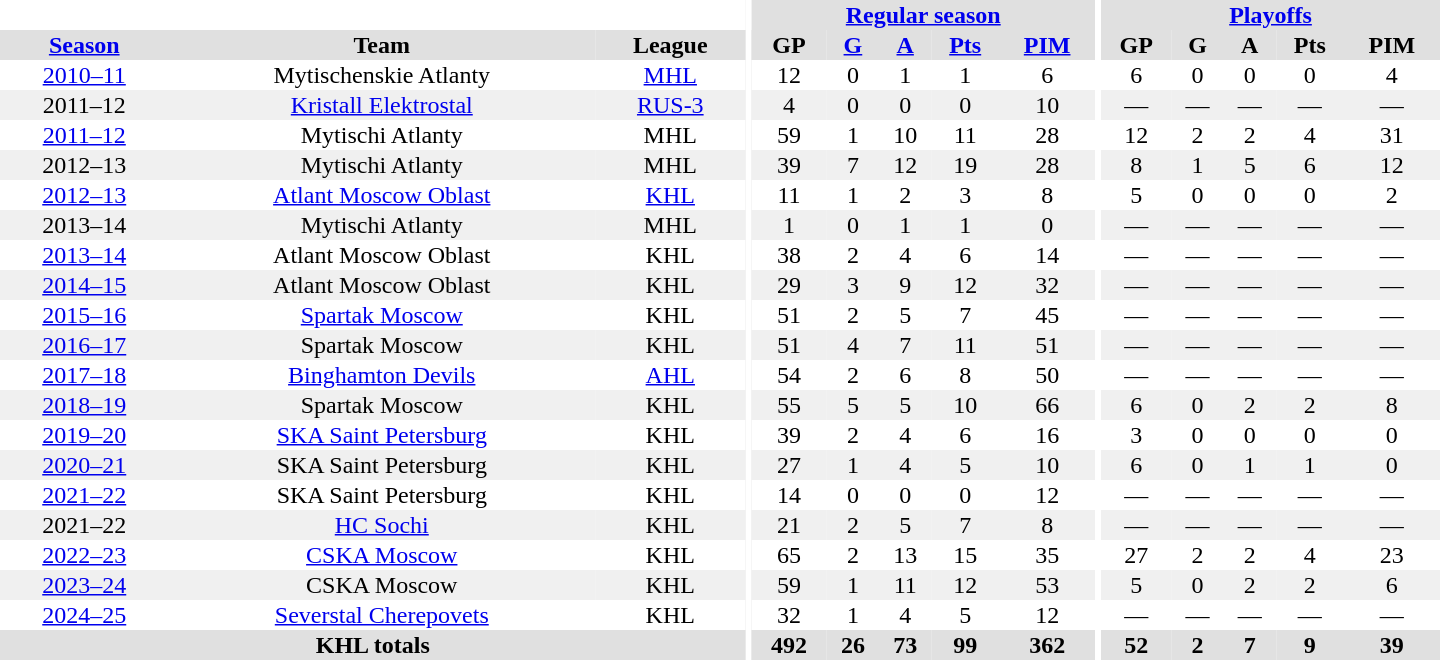<table border="0" cellpadding="1" cellspacing="0" style="text-align:center; width:60em">
<tr bgcolor="#e0e0e0">
<th colspan="3" bgcolor="#ffffff"></th>
<th rowspan="99" bgcolor="#ffffff"></th>
<th colspan="5"><a href='#'>Regular season</a></th>
<th rowspan="99" bgcolor="#ffffff"></th>
<th colspan="5"><a href='#'>Playoffs</a></th>
</tr>
<tr bgcolor="#e0e0e0">
<th><a href='#'>Season</a></th>
<th>Team</th>
<th>League</th>
<th>GP</th>
<th><a href='#'>G</a></th>
<th><a href='#'>A</a></th>
<th><a href='#'>Pts</a></th>
<th><a href='#'>PIM</a></th>
<th>GP</th>
<th>G</th>
<th>A</th>
<th>Pts</th>
<th>PIM</th>
</tr>
<tr>
<td><a href='#'>2010–11</a></td>
<td>Mytischenskie Atlanty</td>
<td><a href='#'>MHL</a></td>
<td>12</td>
<td>0</td>
<td>1</td>
<td>1</td>
<td>6</td>
<td>6</td>
<td>0</td>
<td>0</td>
<td>0</td>
<td>4</td>
</tr>
<tr style="background:#f0f0f0;">
<td>2011–12</td>
<td><a href='#'>Kristall Elektrostal</a></td>
<td><a href='#'>RUS-3</a></td>
<td>4</td>
<td>0</td>
<td>0</td>
<td>0</td>
<td>10</td>
<td>—</td>
<td>—</td>
<td>—</td>
<td>—</td>
<td>—</td>
</tr>
<tr>
<td><a href='#'>2011–12</a></td>
<td>Mytischi Atlanty</td>
<td>MHL</td>
<td>59</td>
<td>1</td>
<td>10</td>
<td>11</td>
<td>28</td>
<td>12</td>
<td>2</td>
<td>2</td>
<td>4</td>
<td>31</td>
</tr>
<tr style="background:#f0f0f0;">
<td>2012–13</td>
<td>Mytischi Atlanty</td>
<td>MHL</td>
<td>39</td>
<td>7</td>
<td>12</td>
<td>19</td>
<td>28</td>
<td>8</td>
<td>1</td>
<td>5</td>
<td>6</td>
<td>12</td>
</tr>
<tr>
<td><a href='#'>2012–13</a></td>
<td><a href='#'>Atlant Moscow Oblast</a></td>
<td><a href='#'>KHL</a></td>
<td>11</td>
<td>1</td>
<td>2</td>
<td>3</td>
<td>8</td>
<td>5</td>
<td>0</td>
<td>0</td>
<td>0</td>
<td>2</td>
</tr>
<tr style="background:#f0f0f0;">
<td>2013–14</td>
<td>Mytischi Atlanty</td>
<td>MHL</td>
<td>1</td>
<td>0</td>
<td>1</td>
<td>1</td>
<td>0</td>
<td>—</td>
<td>—</td>
<td>—</td>
<td>—</td>
<td>—</td>
</tr>
<tr>
<td><a href='#'>2013–14</a></td>
<td>Atlant Moscow Oblast</td>
<td>KHL</td>
<td>38</td>
<td>2</td>
<td>4</td>
<td>6</td>
<td>14</td>
<td>—</td>
<td>—</td>
<td>—</td>
<td>—</td>
<td>—</td>
</tr>
<tr style="background:#f0f0f0;">
<td><a href='#'>2014–15</a></td>
<td>Atlant Moscow Oblast</td>
<td>KHL</td>
<td>29</td>
<td>3</td>
<td>9</td>
<td>12</td>
<td>32</td>
<td>—</td>
<td>—</td>
<td>—</td>
<td>—</td>
<td>—</td>
</tr>
<tr>
<td><a href='#'>2015–16</a></td>
<td><a href='#'>Spartak Moscow</a></td>
<td>KHL</td>
<td>51</td>
<td>2</td>
<td>5</td>
<td>7</td>
<td>45</td>
<td>—</td>
<td>—</td>
<td>—</td>
<td>—</td>
<td>—</td>
</tr>
<tr style="background:#f0f0f0;">
<td><a href='#'>2016–17</a></td>
<td>Spartak Moscow</td>
<td>KHL</td>
<td>51</td>
<td>4</td>
<td>7</td>
<td>11</td>
<td>51</td>
<td>—</td>
<td>—</td>
<td>—</td>
<td>—</td>
<td>—</td>
</tr>
<tr>
<td><a href='#'>2017–18</a></td>
<td><a href='#'>Binghamton Devils</a></td>
<td><a href='#'>AHL</a></td>
<td>54</td>
<td>2</td>
<td>6</td>
<td>8</td>
<td>50</td>
<td>—</td>
<td>—</td>
<td>—</td>
<td>—</td>
<td>—</td>
</tr>
<tr style="background:#f0f0f0;">
<td><a href='#'>2018–19</a></td>
<td>Spartak Moscow</td>
<td>KHL</td>
<td>55</td>
<td>5</td>
<td>5</td>
<td>10</td>
<td>66</td>
<td>6</td>
<td>0</td>
<td>2</td>
<td>2</td>
<td>8</td>
</tr>
<tr>
<td><a href='#'>2019–20</a></td>
<td><a href='#'>SKA Saint Petersburg</a></td>
<td>KHL</td>
<td>39</td>
<td>2</td>
<td>4</td>
<td>6</td>
<td>16</td>
<td>3</td>
<td>0</td>
<td>0</td>
<td>0</td>
<td>0</td>
</tr>
<tr style="background:#f0f0f0;">
<td><a href='#'>2020–21</a></td>
<td>SKA Saint Petersburg</td>
<td>KHL</td>
<td>27</td>
<td>1</td>
<td>4</td>
<td>5</td>
<td>10</td>
<td>6</td>
<td>0</td>
<td>1</td>
<td>1</td>
<td>0</td>
</tr>
<tr>
<td><a href='#'>2021–22</a></td>
<td>SKA Saint Petersburg</td>
<td>KHL</td>
<td>14</td>
<td>0</td>
<td>0</td>
<td>0</td>
<td>12</td>
<td>—</td>
<td>—</td>
<td>—</td>
<td>—</td>
<td>—</td>
</tr>
<tr style="background:#f0f0f0;">
<td>2021–22</td>
<td><a href='#'>HC Sochi</a></td>
<td>KHL</td>
<td>21</td>
<td>2</td>
<td>5</td>
<td>7</td>
<td>8</td>
<td>—</td>
<td>—</td>
<td>—</td>
<td>—</td>
<td>—</td>
</tr>
<tr>
<td><a href='#'>2022–23</a></td>
<td><a href='#'>CSKA Moscow</a></td>
<td>KHL</td>
<td>65</td>
<td>2</td>
<td>13</td>
<td>15</td>
<td>35</td>
<td>27</td>
<td>2</td>
<td>2</td>
<td>4</td>
<td>23</td>
</tr>
<tr style="background:#f0f0f0;">
<td><a href='#'>2023–24</a></td>
<td>CSKA Moscow</td>
<td>KHL</td>
<td>59</td>
<td>1</td>
<td>11</td>
<td>12</td>
<td>53</td>
<td>5</td>
<td>0</td>
<td>2</td>
<td>2</td>
<td>6</td>
</tr>
<tr>
<td><a href='#'>2024–25</a></td>
<td><a href='#'>Severstal Cherepovets</a></td>
<td>KHL</td>
<td>32</td>
<td>1</td>
<td>4</td>
<td>5</td>
<td>12</td>
<td>—</td>
<td>—</td>
<td>—</td>
<td>—</td>
<td>—</td>
</tr>
<tr style="background:#e0e0e0;">
<th colspan="3">KHL totals</th>
<th>492</th>
<th>26</th>
<th>73</th>
<th>99</th>
<th>362</th>
<th>52</th>
<th>2</th>
<th>7</th>
<th>9</th>
<th>39</th>
</tr>
</table>
